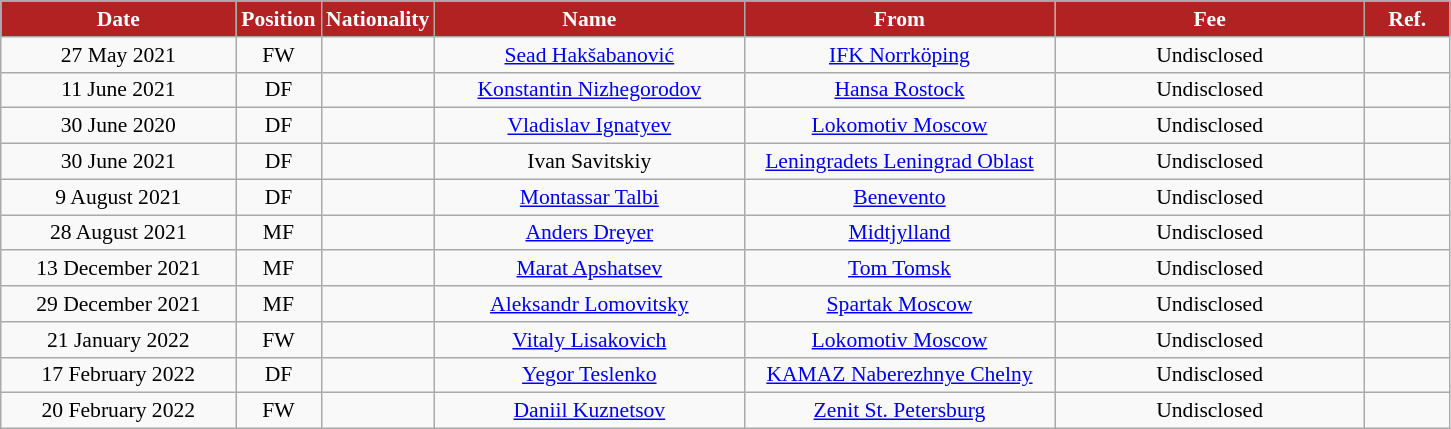<table class="wikitable"  style="text-align:center; font-size:90%; ">
<tr>
<th style="background:#B22222; color:white; width:150px;">Date</th>
<th style="background:#B22222; color:white; width:50px;">Position</th>
<th style="background:#B22222; color:white; width:50px;">Nationality</th>
<th style="background:#B22222; color:white; width:200px;">Name</th>
<th style="background:#B22222; color:white; width:200px;">From</th>
<th style="background:#B22222; color:white; width:200px;">Fee</th>
<th style="background:#B22222; color:white; width:50px;">Ref.</th>
</tr>
<tr>
<td>27 May 2021</td>
<td>FW</td>
<td></td>
<td><a href='#'>Sead Hakšabanović</a></td>
<td><a href='#'>IFK Norrköping</a></td>
<td>Undisclosed</td>
<td></td>
</tr>
<tr>
<td>11 June 2021</td>
<td>DF</td>
<td></td>
<td><a href='#'>Konstantin Nizhegorodov</a></td>
<td><a href='#'>Hansa Rostock</a></td>
<td>Undisclosed</td>
<td></td>
</tr>
<tr>
<td>30 June 2020</td>
<td>DF</td>
<td></td>
<td><a href='#'>Vladislav Ignatyev</a></td>
<td><a href='#'>Lokomotiv Moscow</a></td>
<td>Undisclosed</td>
<td></td>
</tr>
<tr>
<td>30 June 2021</td>
<td>DF</td>
<td></td>
<td>Ivan Savitskiy</td>
<td><a href='#'>Leningradets Leningrad Oblast</a></td>
<td>Undisclosed</td>
<td></td>
</tr>
<tr>
<td>9 August 2021</td>
<td>DF</td>
<td></td>
<td><a href='#'>Montassar Talbi</a></td>
<td><a href='#'>Benevento</a></td>
<td>Undisclosed</td>
<td></td>
</tr>
<tr>
<td>28 August 2021</td>
<td>MF</td>
<td></td>
<td><a href='#'>Anders Dreyer</a></td>
<td><a href='#'>Midtjylland</a></td>
<td>Undisclosed</td>
<td></td>
</tr>
<tr>
<td>13 December 2021</td>
<td>MF</td>
<td></td>
<td><a href='#'>Marat Apshatsev</a></td>
<td><a href='#'>Tom Tomsk</a></td>
<td>Undisclosed</td>
<td></td>
</tr>
<tr>
<td>29 December 2021</td>
<td>MF</td>
<td></td>
<td><a href='#'>Aleksandr Lomovitsky</a></td>
<td><a href='#'>Spartak Moscow</a></td>
<td>Undisclosed</td>
<td></td>
</tr>
<tr>
<td>21 January 2022</td>
<td>FW</td>
<td></td>
<td><a href='#'>Vitaly Lisakovich</a></td>
<td><a href='#'>Lokomotiv Moscow</a></td>
<td>Undisclosed</td>
<td></td>
</tr>
<tr>
<td>17 February 2022</td>
<td>DF</td>
<td></td>
<td><a href='#'>Yegor Teslenko</a></td>
<td><a href='#'>KAMAZ Naberezhnye Chelny</a></td>
<td>Undisclosed</td>
<td></td>
</tr>
<tr>
<td>20 February 2022</td>
<td>FW</td>
<td></td>
<td><a href='#'>Daniil Kuznetsov</a></td>
<td><a href='#'>Zenit St. Petersburg</a></td>
<td>Undisclosed</td>
<td></td>
</tr>
</table>
